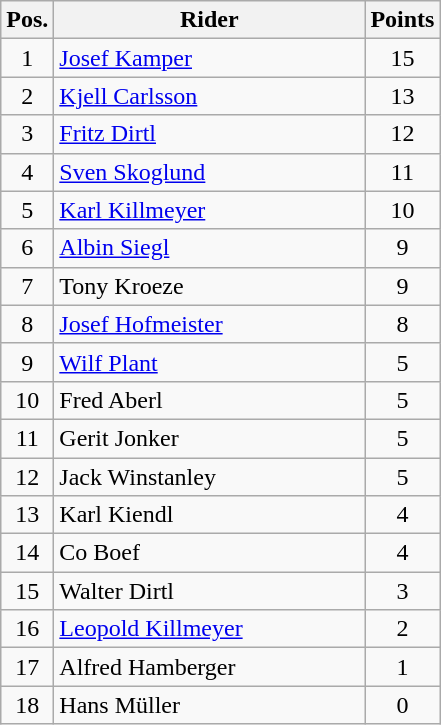<table class=wikitable>
<tr>
<th width=25px>Pos.</th>
<th width=200px>Rider</th>
<th width=40px>Points</th>
</tr>
<tr align=center >
<td>1</td>
<td align=left> <a href='#'>Josef Kamper</a></td>
<td>15</td>
</tr>
<tr align=center >
<td>2</td>
<td align=left> <a href='#'>Kjell Carlsson</a></td>
<td>13</td>
</tr>
<tr align=center >
<td>3</td>
<td align=left> <a href='#'>Fritz Dirtl</a></td>
<td>12</td>
</tr>
<tr align=center >
<td>4</td>
<td align=left> <a href='#'>Sven Skoglund</a></td>
<td>11</td>
</tr>
<tr align=center >
<td>5</td>
<td align=left> <a href='#'>Karl Killmeyer</a></td>
<td>10</td>
</tr>
<tr align=center >
<td>6</td>
<td align=left> <a href='#'>Albin Siegl</a></td>
<td>9</td>
</tr>
<tr align=center>
<td>7</td>
<td align=left> Tony Kroeze</td>
<td>9</td>
</tr>
<tr align=center>
<td>8</td>
<td align=left> <a href='#'>Josef Hofmeister</a></td>
<td>8</td>
</tr>
<tr align=center>
<td>9</td>
<td align=left> <a href='#'>Wilf Plant</a></td>
<td>5</td>
</tr>
<tr align=center>
<td>10</td>
<td align=left> Fred Aberl</td>
<td>5</td>
</tr>
<tr align=center>
<td>11</td>
<td align=left> Gerit Jonker</td>
<td>5</td>
</tr>
<tr align=center>
<td>12</td>
<td align=left> Jack Winstanley</td>
<td>5</td>
</tr>
<tr align=center>
<td>13</td>
<td align=left> Karl Kiendl</td>
<td>4</td>
</tr>
<tr align=center>
<td>14</td>
<td align=left> Co Boef</td>
<td>4</td>
</tr>
<tr align=center>
<td>15</td>
<td align=left> Walter Dirtl</td>
<td>3</td>
</tr>
<tr align=center>
<td>16</td>
<td align=left> <a href='#'>Leopold Killmeyer</a></td>
<td>2</td>
</tr>
<tr align=center>
<td>17</td>
<td align=left> Alfred Hamberger</td>
<td>1</td>
</tr>
<tr align=center>
<td>18</td>
<td align=left> Hans Müller</td>
<td>0</td>
</tr>
</table>
